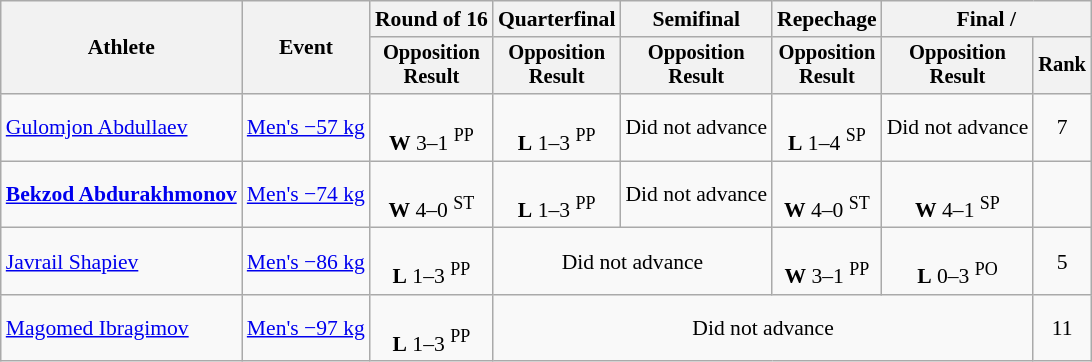<table class="wikitable" style="font-size:90%">
<tr>
<th rowspan=2>Athlete</th>
<th rowspan=2>Event</th>
<th>Round of 16</th>
<th>Quarterfinal</th>
<th>Semifinal</th>
<th>Repechage</th>
<th colspan=2>Final / </th>
</tr>
<tr style="font-size: 95%">
<th>Opposition<br>Result</th>
<th>Opposition<br>Result</th>
<th>Opposition<br>Result</th>
<th>Opposition<br>Result</th>
<th>Opposition<br>Result</th>
<th>Rank</th>
</tr>
<tr align=center>
<td align=left><a href='#'>Gulomjon Abdullaev</a></td>
<td align=left><a href='#'>Men's −57 kg</a></td>
<td><br><strong>W</strong> 3–1 <sup>PP</sup></td>
<td><br><strong>L</strong> 1–3 <sup>PP</sup></td>
<td>Did not advance</td>
<td><br> <strong>L</strong> 1–4 <sup>SP</sup></td>
<td>Did not advance</td>
<td>7</td>
</tr>
<tr align=center>
<td align=left><strong><a href='#'>Bekzod Abdurakhmonov</a></strong></td>
<td align=left><a href='#'>Men's −74 kg</a></td>
<td><br><strong>W</strong> 4–0 <sup>ST</sup></td>
<td><br><strong>L</strong> 1–3 <sup>PP</sup></td>
<td>Did not advance</td>
<td><br><strong>W</strong> 4–0 <sup>ST</sup></td>
<td><br><strong>W</strong> 4–1 <sup>SP</sup></td>
<td></td>
</tr>
<tr align=center>
<td align=left><a href='#'>Javrail Shapiev</a></td>
<td align=left><a href='#'>Men's −86 kg</a></td>
<td><br><strong>L</strong> 1–3 <sup>PP</sup></td>
<td colspan=2>Did not advance</td>
<td><br><strong>W</strong> 3–1 <sup>PP</sup></td>
<td><br><strong>L</strong> 0–3 <sup>PO</sup></td>
<td>5</td>
</tr>
<tr align=center>
<td align=left><a href='#'>Magomed Ibragimov</a></td>
<td align=left><a href='#'>Men's −97 kg</a></td>
<td><br><strong>L</strong> 1–3 <sup>PP</sup></td>
<td colspan=4>Did not advance</td>
<td>11</td>
</tr>
</table>
